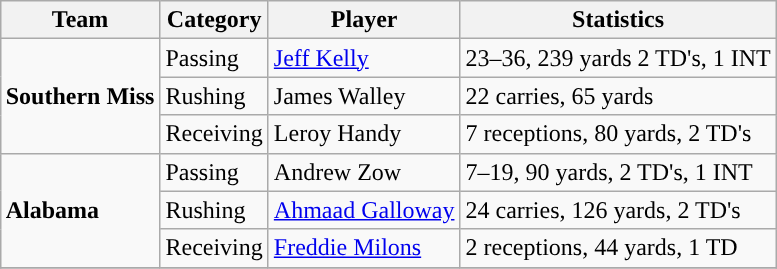<table class="wikitable" style="float: right;">
<tr>
<th>Team</th>
<th>Category</th>
<th>Player</th>
<th>Statistics</th>
</tr>
<tr>
<td rowspan=3><strong>Southern Miss</strong></td>
<td>Passing</td>
<td><a href='#'>Jeff Kelly</a></td>
<td>23–36, 239 yards 2 TD's, 1 INT</td>
</tr>
<tr>
<td>Rushing</td>
<td>James Walley</td>
<td>22 carries, 65 yards</td>
</tr>
<tr>
<td>Receiving</td>
<td>Leroy Handy</td>
<td>7 receptions, 80 yards, 2 TD's</td>
</tr>
<tr>
<td rowspan=3><strong>Alabama</strong></td>
<td>Passing</td>
<td>Andrew Zow</td>
<td>7–19, 90 yards, 2 TD's, 1 INT</td>
</tr>
<tr>
<td>Rushing</td>
<td><a href='#'>Ahmaad Galloway</a></td>
<td>24 carries, 126 yards, 2 TD's</td>
</tr>
<tr>
<td>Receiving</td>
<td><a href='#'>Freddie Milons</a></td>
<td>2 receptions, 44 yards, 1 TD</td>
</tr>
<tr>
</tr>
</table>
